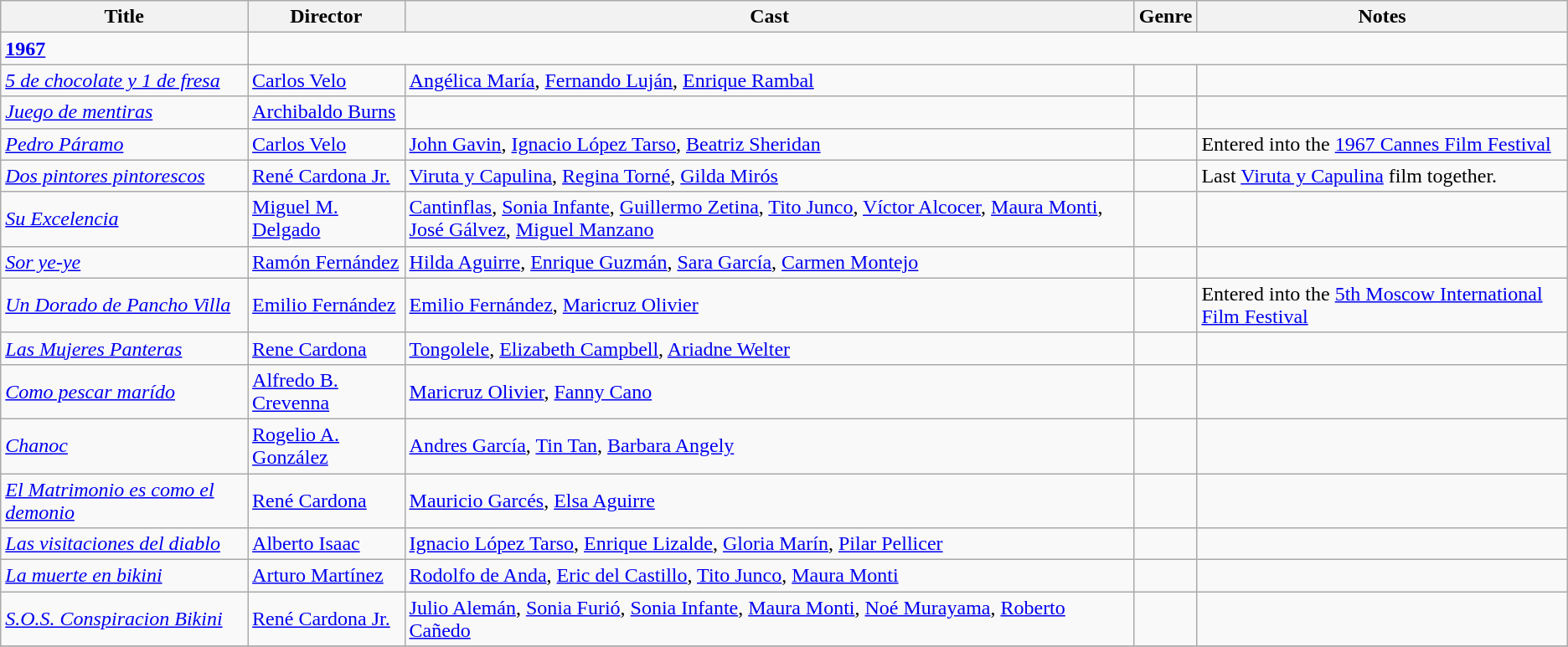<table class="wikitable">
<tr>
<th>Title</th>
<th>Director</th>
<th>Cast</th>
<th>Genre</th>
<th>Notes</th>
</tr>
<tr>
<td><strong><a href='#'>1967</a></strong></td>
</tr>
<tr>
<td><em><a href='#'>5 de chocolate y 1 de fresa</a></em></td>
<td><a href='#'>Carlos Velo</a></td>
<td><a href='#'>Angélica María</a>, <a href='#'>Fernando Luján</a>, <a href='#'>Enrique Rambal</a></td>
<td></td>
<td></td>
</tr>
<tr>
<td><em><a href='#'>Juego de mentiras</a></em></td>
<td><a href='#'>Archibaldo Burns</a></td>
<td></td>
<td></td>
<td></td>
</tr>
<tr>
<td><em><a href='#'>Pedro Páramo</a></em></td>
<td><a href='#'>Carlos Velo</a></td>
<td><a href='#'>John Gavin</a>, <a href='#'>Ignacio López Tarso</a>, <a href='#'>Beatriz Sheridan</a></td>
<td></td>
<td>Entered into the <a href='#'>1967 Cannes Film Festival</a></td>
</tr>
<tr>
<td><em><a href='#'>Dos pintores pintorescos</a></em></td>
<td><a href='#'>René Cardona Jr.</a></td>
<td><a href='#'>Viruta y Capulina</a>, <a href='#'>Regina Torné</a>, <a href='#'>Gilda Mirós</a></td>
<td></td>
<td>Last <a href='#'>Viruta y Capulina</a> film together.</td>
</tr>
<tr>
<td><em><a href='#'>Su Excelencia</a></em></td>
<td><a href='#'>Miguel M. Delgado</a></td>
<td><a href='#'>Cantinflas</a>, <a href='#'>Sonia Infante</a>, <a href='#'>Guillermo Zetina</a>, <a href='#'>Tito Junco</a>, <a href='#'>Víctor Alcocer</a>, <a href='#'>Maura Monti</a>, <a href='#'>José Gálvez</a>, <a href='#'>Miguel Manzano</a></td>
<td></td>
<td></td>
</tr>
<tr>
<td><em><a href='#'>Sor ye-ye</a></em></td>
<td><a href='#'>Ramón Fernández</a></td>
<td><a href='#'>Hilda Aguirre</a>, <a href='#'>Enrique Guzmán</a>, <a href='#'>Sara García</a>, <a href='#'>Carmen Montejo</a></td>
<td></td>
<td></td>
</tr>
<tr>
<td><em><a href='#'>Un Dorado de Pancho Villa</a></em></td>
<td><a href='#'>Emilio Fernández</a></td>
<td><a href='#'>Emilio Fernández</a>, <a href='#'>Maricruz Olivier</a></td>
<td></td>
<td>Entered into the <a href='#'>5th Moscow International Film Festival</a></td>
</tr>
<tr>
<td><em><a href='#'>Las Mujeres Panteras</a></em></td>
<td><a href='#'>Rene Cardona</a></td>
<td><a href='#'>Tongolele</a>, <a href='#'>Elizabeth Campbell</a>, <a href='#'>Ariadne Welter</a></td>
<td></td>
<td></td>
</tr>
<tr>
<td><em><a href='#'>Como pescar marído</a></em></td>
<td><a href='#'>Alfredo B. Crevenna</a></td>
<td><a href='#'>Maricruz Olivier</a>, <a href='#'>Fanny Cano</a></td>
<td></td>
<td></td>
</tr>
<tr>
<td><em><a href='#'>Chanoc</a></em></td>
<td><a href='#'>Rogelio A. González</a></td>
<td><a href='#'>Andres García</a>, <a href='#'>Tin Tan</a>, <a href='#'>Barbara Angely</a></td>
<td></td>
<td></td>
</tr>
<tr>
<td><em><a href='#'>El Matrimonio es como el demonio</a></em></td>
<td><a href='#'>René Cardona</a></td>
<td><a href='#'>Mauricio Garcés</a>, <a href='#'>Elsa Aguirre</a></td>
<td></td>
<td></td>
</tr>
<tr>
<td><em><a href='#'>Las visitaciones del diablo</a></em></td>
<td><a href='#'>Alberto Isaac</a></td>
<td><a href='#'>Ignacio López Tarso</a>, <a href='#'>Enrique Lizalde</a>, <a href='#'>Gloria Marín</a>, <a href='#'>Pilar Pellicer</a></td>
<td></td>
<td></td>
</tr>
<tr>
<td><em><a href='#'>La muerte en bikini</a></em></td>
<td><a href='#'>Arturo Martínez</a></td>
<td><a href='#'>Rodolfo de Anda</a>, <a href='#'>Eric del Castillo</a>, <a href='#'>Tito Junco</a>, <a href='#'>Maura Monti</a></td>
<td></td>
<td></td>
</tr>
<tr>
<td><em><a href='#'>S.O.S. Conspiracion Bikini</a></em></td>
<td><a href='#'>René Cardona Jr.</a></td>
<td><a href='#'>Julio Alemán</a>, <a href='#'>Sonia Furió</a>, <a href='#'>Sonia Infante</a>, <a href='#'>Maura Monti</a>, <a href='#'>Noé Murayama</a>, <a href='#'>Roberto Cañedo</a></td>
<td></td>
<td></td>
</tr>
<tr>
</tr>
</table>
